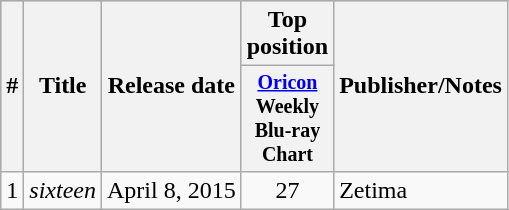<table class="wikitable" style="text-align:center">
<tr bgcolor="#CCCCCC">
<th rowspan="2">#</th>
<th rowspan="2">Title</th>
<th rowspan="2">Release date</th>
<th colspan="1">Top position</th>
<th rowspan="2">Publisher/Notes</th>
</tr>
<tr style="font-size:smaller;">
<th width="35"><a href='#'>Oricon</a><br>Weekly<br>Blu-ray<br>Chart</th>
</tr>
<tr>
<td>1</td>
<td align="left"><em>sixteen</em></td>
<td align="right">April 8, 2015</td>
<td>27</td>
<td align="left">Zetima</td>
</tr>
</table>
